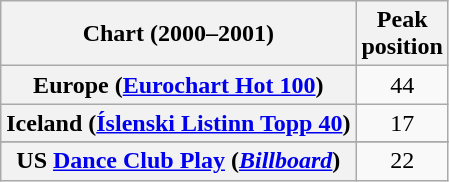<table class="wikitable sortable plainrowheaders" style="text-align:center">
<tr>
<th>Chart (2000–2001)</th>
<th>Peak<br>position</th>
</tr>
<tr>
<th scope="row">Europe (<a href='#'>Eurochart Hot 100</a>)</th>
<td>44</td>
</tr>
<tr>
<th scope="row">Iceland (<a href='#'>Íslenski Listinn Topp 40</a>)</th>
<td>17</td>
</tr>
<tr>
</tr>
<tr>
</tr>
<tr>
</tr>
<tr>
<th scope="row">US <a href='#'>Dance Club Play</a> (<em><a href='#'>Billboard</a></em>)</th>
<td>22</td>
</tr>
</table>
